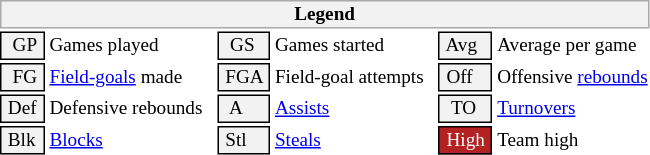<table class="toccolours" style="font-size: 80%; white-space: nowrap;">
<tr>
<th colspan="6" style="background-color: #F2F2F2; border: 1px solid #AAAAAA;">Legend</th>
</tr>
<tr>
<td style="background-color: #F2F2F2; border: 1px solid black;">  GP </td>
<td>Games played</td>
<td style="background-color: #F2F2F2; border: 1px solid black">  GS </td>
<td>Games started</td>
<td style="background-color: #F2F2F2; border: 1px solid black"> Avg </td>
<td>Average per game</td>
</tr>
<tr>
<td style="background-color: #F2F2F2; border: 1px solid black">  FG </td>
<td style="padding-right: 8px"><a href='#'>Field-goals</a> made</td>
<td style="background-color: #F2F2F2; border: 1px solid black"> FGA </td>
<td style="padding-right: 8px">Field-goal attempts</td>
<td style="background-color: #F2F2F2; border: 1px solid black;"> Off </td>
<td>Offensive <a href='#'>rebounds</a></td>
</tr>
<tr>
<td style="background-color: #F2F2F2; border: 1px solid black;"> Def </td>
<td style="padding-right: 8px">Defensive rebounds</td>
<td style="background-color: #F2F2F2; border: 1px solid black">  A </td>
<td style="padding-right: 8px"><a href='#'>Assists</a></td>
<td style="background-color: #F2F2F2; border: 1px solid black">  TO</td>
<td><a href='#'>Turnovers</a></td>
</tr>
<tr>
<td style="background-color: #F2F2F2; border: 1px solid black;"> Blk </td>
<td><a href='#'>Blocks</a></td>
<td style="background-color: #F2F2F2; border: 1px solid black"> Stl </td>
<td><a href='#'>Steals</a></td>
<td style="background:#B22222; color:#ffffff; border: 1px solid black"> High </td>
<td>Team high</td>
</tr>
<tr>
</tr>
</table>
